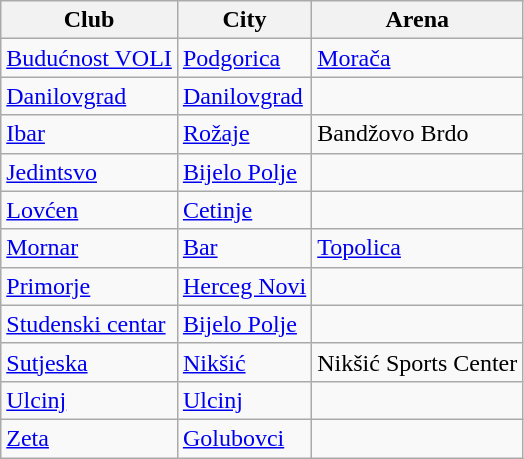<table class="wikitable sortable">
<tr>
<th>Club</th>
<th>City</th>
<th>Arena</th>
</tr>
<tr>
<td><a href='#'>Budućnost VOLI</a></td>
<td><a href='#'>Podgorica</a></td>
<td><a href='#'>Morača</a></td>
</tr>
<tr>
<td><a href='#'>Danilovgrad</a></td>
<td><a href='#'>Danilovgrad</a></td>
<td></td>
</tr>
<tr>
<td><a href='#'>Ibar</a></td>
<td><a href='#'>Rožaje</a></td>
<td>Bandžovo Brdo</td>
</tr>
<tr>
<td><a href='#'>Jedintsvo</a></td>
<td><a href='#'>Bijelo Polje</a></td>
<td></td>
</tr>
<tr>
<td><a href='#'>Lovćen</a></td>
<td><a href='#'>Cetinje</a></td>
<td></td>
</tr>
<tr>
<td><a href='#'>Mornar</a></td>
<td><a href='#'>Bar</a></td>
<td><a href='#'>Topolica</a></td>
</tr>
<tr>
<td><a href='#'>Primorje</a></td>
<td><a href='#'>Herceg Novi</a></td>
<td></td>
</tr>
<tr>
<td><a href='#'>Studenski centar</a></td>
<td><a href='#'>Bijelo Polje</a></td>
<td></td>
</tr>
<tr>
<td><a href='#'>Sutjeska</a></td>
<td><a href='#'>Nikšić</a></td>
<td>Nikšić Sports Center</td>
</tr>
<tr>
<td><a href='#'>Ulcinj</a></td>
<td><a href='#'>Ulcinj</a></td>
<td></td>
</tr>
<tr>
<td><a href='#'>Zeta</a></td>
<td><a href='#'>Golubovci</a></td>
<td></td>
</tr>
</table>
